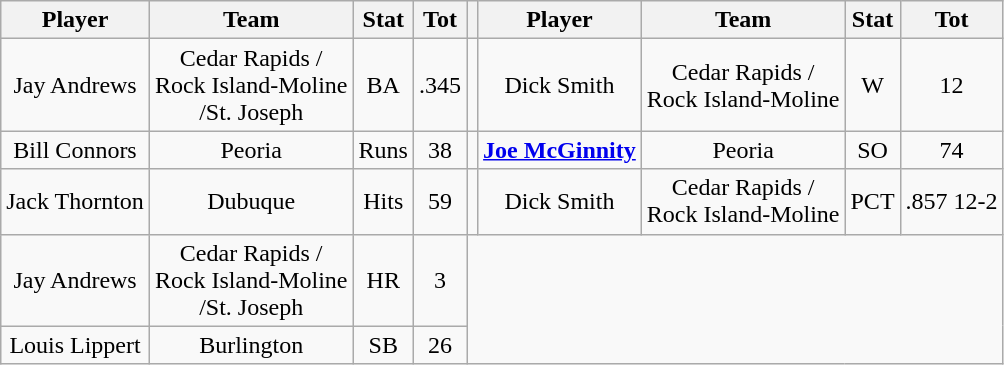<table class="wikitable" style="text-align:center">
<tr>
<th>Player</th>
<th>Team</th>
<th>Stat</th>
<th>Tot</th>
<th></th>
<th>Player</th>
<th>Team</th>
<th>Stat</th>
<th>Tot</th>
</tr>
<tr>
<td>Jay Andrews</td>
<td>Cedar Rapids /<br>Rock Island-Moline<br>/St. Joseph</td>
<td>BA</td>
<td>.345</td>
<td></td>
<td>Dick Smith</td>
<td>Cedar Rapids / <br>Rock Island-Moline</td>
<td>W</td>
<td>12</td>
</tr>
<tr>
<td>Bill Connors</td>
<td>Peoria</td>
<td>Runs</td>
<td>38</td>
<td></td>
<td><strong><a href='#'>Joe McGinnity</a></strong></td>
<td>Peoria</td>
<td>SO</td>
<td>74</td>
</tr>
<tr>
<td>Jack Thornton</td>
<td>Dubuque</td>
<td>Hits</td>
<td>59</td>
<td></td>
<td>Dick Smith</td>
<td>Cedar Rapids / <br>Rock Island-Moline</td>
<td>PCT</td>
<td>.857 12-2</td>
</tr>
<tr>
<td>Jay Andrews</td>
<td>Cedar Rapids / <br>Rock Island-Moline<br>/St. Joseph</td>
<td>HR</td>
<td>3</td>
</tr>
<tr>
<td>Louis Lippert</td>
<td>Burlington</td>
<td>SB</td>
<td>26</td>
</tr>
</table>
